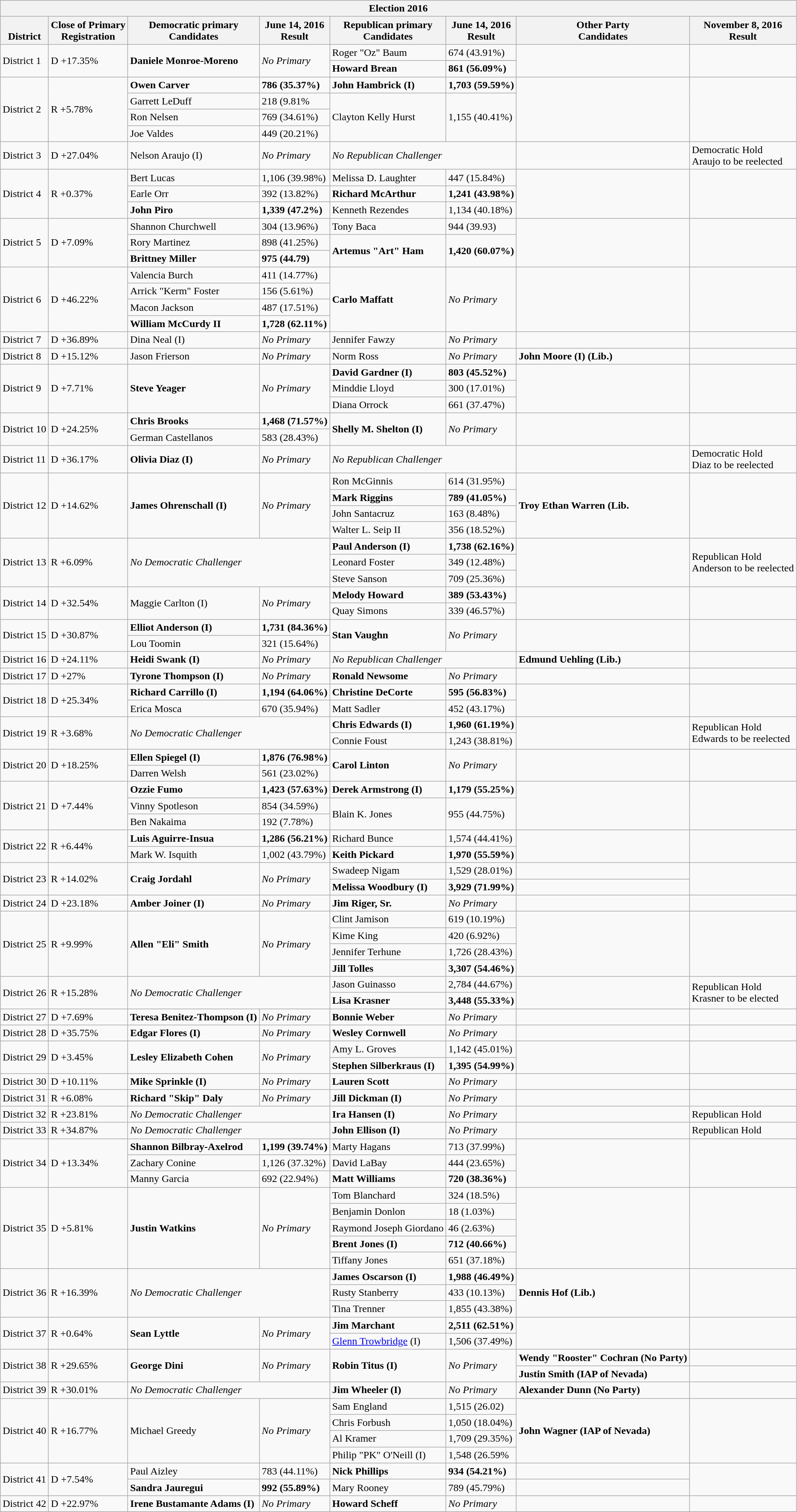<table class="wikitable sortable">
<tr valign=bottom>
<th colspan="8">Election 2016</th>
</tr>
<tr valign=bottom>
<th>District</th>
<th>Close of Primary<br>Registration</th>
<th>Democratic primary<br>Candidates</th>
<th>June 14, 2016<br>Result</th>
<th>Republican primary<br>Candidates</th>
<th>June 14, 2016<br>Result</th>
<th>Other Party <br>Candidates</th>
<th>November 8, 2016<br>Result</th>
</tr>
<tr>
<td rowspan="3">District 1</td>
<td rowspan="3" >D +17.35%</td>
<td rowspan="3"><strong>Daniele Monroe-Moreno</strong></td>
<td rowspan="3"><em>No Primary</em></td>
<td>Roger "Oz" Baum</td>
<td>674 (43.91%)</td>
<td rowspan="3"></td>
<td rowspan="3"></td>
</tr>
<tr>
<td rowspan="2"><strong>Howard Brean</strong></td>
</tr>
<tr>
<td><strong>861 (56.09%)</strong></td>
</tr>
<tr>
<td rowspan="4">District 2</td>
<td rowspan="4" >R +5.78%</td>
<td><strong>Owen Carver</strong></td>
<td><strong>786 (35.37%)</strong></td>
<td><strong>John Hambrick (I)</strong></td>
<td><strong>1,703 (59.59%)</strong></td>
<td rowspan="4"></td>
<td rowspan="4"></td>
</tr>
<tr>
<td>Garrett LeDuff</td>
<td>218 (9.81%</td>
<td rowspan="3">Clayton Kelly Hurst</td>
<td rowspan="3">1,155 (40.41%)</td>
</tr>
<tr>
<td>Ron Nelsen</td>
<td>769 (34.61%)</td>
</tr>
<tr>
<td>Joe Valdes</td>
<td>449 (20.21%)</td>
</tr>
<tr>
<td>District 3</td>
<td>D +27.04%</td>
<td>Nelson Araujo (I)</td>
<td><em>No Primary</em></td>
<td colspan="2"><em>No Republican Challenger</em></td>
<td></td>
<td>Democratic Hold<br>Araujo to be reelected</td>
</tr>
<tr>
<td rowspan="3">District 4</td>
<td rowspan="3" >R +0.37%</td>
<td>Bert Lucas</td>
<td>1,106 (39.98%)</td>
<td>Melissa D. Laughter</td>
<td>447 (15.84%)</td>
<td rowspan="3"></td>
<td rowspan="3"></td>
</tr>
<tr>
<td>Earle Orr</td>
<td>392 (13.82%)</td>
<td><strong>Richard McArthur</strong></td>
<td><strong>1,241 (43.98%)</strong></td>
</tr>
<tr>
<td><strong>John Piro</strong></td>
<td><strong>1,339 (47.2%)</strong></td>
<td>Kenneth Rezendes</td>
<td>1,134 (40.18%)</td>
</tr>
<tr>
<td rowspan="3">District 5</td>
<td rowspan="3" >D +7.09%</td>
<td>Shannon Churchwell</td>
<td>304 (13.96%)</td>
<td>Tony Baca</td>
<td>944 (39.93)</td>
<td rowspan="3"></td>
<td rowspan="3"></td>
</tr>
<tr>
<td>Rory Martinez</td>
<td>898 (41.25%)</td>
<td rowspan="2"><strong>Artemus "Art" Ham</strong></td>
<td rowspan="2"><strong>1,420 (60.07%)</strong></td>
</tr>
<tr>
<td><strong>Brittney Miller</strong></td>
<td><strong>975 (44.79)</strong></td>
</tr>
<tr>
<td rowspan="4">District 6</td>
<td rowspan="4" >D +46.22%</td>
<td>Valencia Burch</td>
<td>411 (14.77%)</td>
<td rowspan="4"><strong>Carlo Maffatt</strong></td>
<td rowspan="4"><em>No Primary</em></td>
<td rowspan="4"></td>
<td rowspan="4"></td>
</tr>
<tr>
<td>Arrick "Kerm" Foster</td>
<td>156 (5.61%)</td>
</tr>
<tr>
<td>Macon Jackson</td>
<td>487 (17.51%)</td>
</tr>
<tr>
<td><strong>William McCurdy II</strong></td>
<td><strong>1,728 (62.11%)</strong></td>
</tr>
<tr>
<td>District 7</td>
<td>D +36.89%</td>
<td>Dina Neal (I)</td>
<td><em>No Primary</em></td>
<td>Jennifer Fawzy</td>
<td><em>No Primary</em></td>
<td></td>
<td></td>
</tr>
<tr>
<td>District 8</td>
<td>D +15.12%</td>
<td>Jason Frierson</td>
<td><em>No Primary</em></td>
<td>Norm Ross</td>
<td><em>No Primary</em></td>
<td><strong>John Moore (I) (Lib.)</strong></td>
<td></td>
</tr>
<tr>
<td rowspan="3">District 9</td>
<td rowspan="3" >D +7.71%</td>
<td rowspan="3"><strong>Steve Yeager</strong></td>
<td rowspan="3"><em>No Primary</em></td>
<td><strong>David Gardner (I)</strong></td>
<td><strong>803 (45.52%)</strong></td>
<td rowspan="3"></td>
<td rowspan="3"></td>
</tr>
<tr>
<td>Minddie Lloyd</td>
<td>300 (17.01%)</td>
</tr>
<tr>
<td>Diana Orrock</td>
<td>661 (37.47%)</td>
</tr>
<tr>
<td rowspan="2">District 10</td>
<td rowspan="2" >D +24.25%</td>
<td><strong>Chris Brooks</strong></td>
<td><strong>1,468 (71.57%)</strong></td>
<td rowspan="2"><strong>Shelly M. Shelton (I)</strong></td>
<td rowspan="2"><em>No Primary</em></td>
<td rowspan="2"></td>
<td rowspan="2"></td>
</tr>
<tr>
<td>German Castellanos</td>
<td>583 (28.43%)</td>
</tr>
<tr>
<td>District 11</td>
<td>D +36.17%</td>
<td><strong>Olivia Diaz (I)</strong></td>
<td><em>No Primary</em></td>
<td colspan="2"><em>No Republican Challenger</em></td>
<td></td>
<td>Democratic Hold<br>Diaz to be reelected</td>
</tr>
<tr>
<td rowspan="4">District 12</td>
<td rowspan="4" >D +14.62%</td>
<td rowspan="4"><strong>James Ohrenschall (I)</strong></td>
<td rowspan="4"><em>No Primary</em></td>
<td>Ron McGinnis</td>
<td>614 (31.95%)</td>
<td rowspan="4"><strong>Troy Ethan Warren (Lib.</strong></td>
<td rowspan="4"></td>
</tr>
<tr>
<td><strong>Mark Riggins</strong></td>
<td><strong>789 (41.05%)</strong></td>
</tr>
<tr>
<td>John Santacruz</td>
<td>163 (8.48%)</td>
</tr>
<tr>
<td>Walter L. Seip II</td>
<td>356 (18.52%)</td>
</tr>
<tr>
<td rowspan="3">District 13</td>
<td rowspan="3" >R +6.09%</td>
<td colspan="2" rowspan="3"><em>No Democratic Challenger</em></td>
<td><strong>Paul Anderson (I)</strong></td>
<td><strong>1,738 (62.16%)</strong></td>
<td rowspan="3"></td>
<td rowspan="3" >Republican Hold<br>Anderson to be reelected</td>
</tr>
<tr>
<td>Leonard Foster</td>
<td>349 (12.48%)</td>
</tr>
<tr>
<td>Steve Sanson</td>
<td>709 (25.36%)</td>
</tr>
<tr>
<td rowspan="2">District 14</td>
<td rowspan="2" >D +32.54%</td>
<td rowspan="2">Maggie Carlton (I)</td>
<td rowspan="2"><em>No Primary</em></td>
<td><strong>Melody Howard</strong></td>
<td><strong>389 (53.43%)</strong></td>
<td rowspan="2"></td>
<td rowspan="2"></td>
</tr>
<tr>
<td>Quay Simons</td>
<td>339 (46.57%)</td>
</tr>
<tr>
<td rowspan="2">District 15</td>
<td rowspan="2" >D +30.87%</td>
<td><strong>Elliot Anderson (I)</strong></td>
<td><strong>1,731 (84.36%)</strong></td>
<td rowspan="2"><strong>Stan Vaughn</strong></td>
<td rowspan="2"><em>No Primary</em></td>
<td rowspan="2"></td>
<td rowspan="2"></td>
</tr>
<tr>
<td>Lou Toomin</td>
<td>321 (15.64%)</td>
</tr>
<tr>
<td>District 16</td>
<td>D +24.11%</td>
<td><strong>Heidi Swank (I)</strong></td>
<td><em>No Primary</em></td>
<td colspan="2"><em>No Republican Challenger</em></td>
<td><strong>Edmund Uehling (Lib.)</strong></td>
<td></td>
</tr>
<tr>
<td>District 17</td>
<td>D +27%</td>
<td><strong>Tyrone Thompson (I)</strong></td>
<td><em>No Primary</em></td>
<td><strong>Ronald Newsome</strong></td>
<td><em>No Primary</em></td>
<td></td>
<td></td>
</tr>
<tr>
<td rowspan="2">District 18</td>
<td rowspan="2" >D +25.34%</td>
<td><strong>Richard Carrillo (I)</strong></td>
<td><strong>1,194 (64.06%)</strong></td>
<td><strong>Christine DeCorte</strong></td>
<td><strong>595 (56.83%)</strong></td>
<td rowspan="2"></td>
<td rowspan="2"></td>
</tr>
<tr>
<td>Erica Mosca</td>
<td>670 (35.94%)</td>
<td>Matt Sadler</td>
<td>452 (43.17%)</td>
</tr>
<tr>
<td rowspan="2">District 19</td>
<td rowspan="2" >R +3.68%</td>
<td colspan="2" rowspan="2"><em>No Democratic Challenger</em></td>
<td><strong>Chris Edwards (I)</strong></td>
<td><strong>1,960 (61.19%)</strong></td>
<td rowspan="2"></td>
<td rowspan="2" >Republican Hold<br>Edwards to be reelected</td>
</tr>
<tr>
<td>Connie Foust</td>
<td>1,243 (38.81%)</td>
</tr>
<tr>
<td rowspan="2">District 20</td>
<td rowspan="2" >D +18.25%</td>
<td><strong>Ellen Spiegel (I)</strong></td>
<td><strong>1,876 (76.98%)</strong></td>
<td rowspan="2"><strong>Carol Linton</strong></td>
<td rowspan="2"><em>No Primary</em></td>
<td rowspan="2"></td>
<td rowspan="2"></td>
</tr>
<tr>
<td>Darren Welsh</td>
<td>561 (23.02%)</td>
</tr>
<tr>
<td rowspan="3">District 21</td>
<td rowspan="3" >D +7.44%</td>
<td><strong>Ozzie Fumo</strong></td>
<td><strong>1,423 (57.63%)</strong></td>
<td><strong>Derek Armstrong (I)</strong></td>
<td><strong>1,179 (55.25%)</strong></td>
<td rowspan="3"></td>
<td rowspan="3"></td>
</tr>
<tr>
<td>Vinny Spotleson</td>
<td>854 (34.59%)</td>
<td rowspan="2">Blain K. Jones</td>
<td rowspan="2">955 (44.75%)</td>
</tr>
<tr>
<td>Ben Nakaima</td>
<td>192 (7.78%)</td>
</tr>
<tr>
<td rowspan="2">District 22</td>
<td rowspan="2" >R +6.44%</td>
<td><strong>Luis Aguirre-Insua</strong></td>
<td><strong>1,286 (56.21%)</strong></td>
<td>Richard Bunce</td>
<td>1,574 (44.41%)</td>
<td rowspan="2"></td>
<td rowspan="2"></td>
</tr>
<tr>
<td>Mark W. Isquith</td>
<td>1,002 (43.79%)</td>
<td><strong>Keith Pickard</strong></td>
<td><strong>1,970 (55.59%)</strong></td>
</tr>
<tr>
<td rowspan="2">District 23</td>
<td rowspan="2" >R +14.02%</td>
<td rowspan="2"><strong>Craig Jordahl</strong></td>
<td rowspan="2"><em>No Primary</em></td>
<td>Swadeep Nigam</td>
<td>1,529 (28.01%)</td>
<td></td>
<td rowspan="2"></td>
</tr>
<tr>
<td><strong>Melissa Woodbury (I)</strong></td>
<td><strong>3,929 (71.99%)</strong></td>
<td></td>
</tr>
<tr>
<td>District 24</td>
<td>D +23.18%</td>
<td><strong>Amber Joiner (I)</strong></td>
<td><em>No Primary</em></td>
<td><strong>Jim Riger, Sr.</strong></td>
<td><em>No Primary</em></td>
<td></td>
<td></td>
</tr>
<tr>
<td rowspan="4">District 25</td>
<td rowspan="4" >R +9.99%</td>
<td rowspan="4"><strong>Allen "Eli" Smith</strong></td>
<td rowspan="4"><em>No Primary</em></td>
<td>Clint Jamison</td>
<td>619 (10.19%)</td>
<td rowspan="4"></td>
<td rowspan="4"></td>
</tr>
<tr>
<td>Kime King</td>
<td>420 (6.92%)</td>
</tr>
<tr>
<td>Jennifer Terhune</td>
<td>1,726 (28.43%)</td>
</tr>
<tr>
<td><strong>Jill Tolles</strong></td>
<td><strong>3,307 (54.46%)</strong></td>
</tr>
<tr>
<td rowspan="2">District 26</td>
<td rowspan="2" >R +15.28%</td>
<td colspan="2" rowspan="2"><em>No Democratic Challenger</em></td>
<td>Jason Guinasso</td>
<td>2,784 (44.67%)</td>
<td rowspan="2"></td>
<td rowspan="2" >Republican Hold<br>Krasner to be elected</td>
</tr>
<tr>
<td><strong>Lisa Krasner</strong></td>
<td><strong>3,448 (55.33%)</strong></td>
</tr>
<tr>
<td>District 27</td>
<td>D +7.69%</td>
<td><strong>Teresa Benitez-Thompson (I)</strong></td>
<td><em>No Primary</em></td>
<td><strong>Bonnie Weber</strong></td>
<td><em>No Primary</em></td>
<td></td>
<td></td>
</tr>
<tr>
<td>District 28</td>
<td>D +35.75%</td>
<td><strong>Edgar Flores (I)</strong></td>
<td><em>No Primary</em></td>
<td><strong>Wesley Cornwell</strong></td>
<td><em>No Primary</em></td>
<td></td>
<td></td>
</tr>
<tr>
<td rowspan="2">District 29</td>
<td rowspan="2" >D +3.45%</td>
<td rowspan="2"><strong>Lesley Elizabeth Cohen</strong></td>
<td rowspan="2"><em>No Primary</em></td>
<td>Amy L. Groves</td>
<td>1,142 (45.01%)</td>
<td rowspan="2"></td>
<td rowspan="2"></td>
</tr>
<tr>
<td><strong>Stephen Silberkraus (I)</strong></td>
<td><strong>1,395 (54.99%)</strong></td>
</tr>
<tr>
<td>District 30</td>
<td>D +10.11%</td>
<td><strong>Mike Sprinkle (I)</strong></td>
<td><em>No Primary</em></td>
<td><strong>Lauren Scott</strong></td>
<td><em>No Primary</em></td>
<td></td>
<td></td>
</tr>
<tr>
<td>District 31</td>
<td>R +6.08%</td>
<td><strong>Richard "Skip" Daly</strong></td>
<td><em>No Primary</em></td>
<td><strong>Jill Dickman (I)</strong></td>
<td><em>No Primary</em></td>
<td></td>
<td></td>
</tr>
<tr>
<td>District 32</td>
<td>R +23.81%</td>
<td colspan="2"><em>No Democratic Challenger</em></td>
<td><strong>Ira Hansen (I)</strong></td>
<td><em>No Primary</em></td>
<td></td>
<td>Republican Hold</td>
</tr>
<tr>
<td>District 33</td>
<td>R +34.87%</td>
<td colspan="2"><em>No Democratic Challenger</em></td>
<td><strong>John Ellison (I)</strong></td>
<td><em>No Primary</em></td>
<td></td>
<td>Republican Hold</td>
</tr>
<tr>
<td rowspan="3">District 34</td>
<td rowspan="3" >D +13.34%</td>
<td><strong>Shannon Bilbray-Axelrod</strong></td>
<td><strong>1,199 (39.74%)</strong></td>
<td>Marty Hagans</td>
<td>713 (37.99%)</td>
<td rowspan="3"></td>
<td rowspan="3"></td>
</tr>
<tr>
<td>Zachary Conine</td>
<td>1,126 (37.32%)</td>
<td>David LaBay</td>
<td>444 (23.65%)</td>
</tr>
<tr>
<td>Manny Garcia</td>
<td>692 (22.94%)</td>
<td><strong>Matt Williams</strong></td>
<td><strong>720 (38.36%)</strong></td>
</tr>
<tr>
<td rowspan="5">District 35</td>
<td rowspan="5" >D +5.81%</td>
<td rowspan="5"><strong>Justin Watkins</strong></td>
<td rowspan="5"><em>No Primary</em></td>
<td>Tom Blanchard</td>
<td>324 (18.5%)</td>
<td rowspan="5"></td>
<td rowspan="5"></td>
</tr>
<tr>
<td>Benjamin Donlon</td>
<td>18 (1.03%)</td>
</tr>
<tr>
<td>Raymond Joseph Giordano</td>
<td>46 (2.63%)</td>
</tr>
<tr>
<td><strong>Brent Jones (I)</strong></td>
<td><strong>712 (40.66%)</strong></td>
</tr>
<tr>
<td>Tiffany Jones</td>
<td>651 (37.18%)</td>
</tr>
<tr>
<td rowspan="3">District 36</td>
<td rowspan="3" >R +16.39%</td>
<td colspan="2" rowspan="3"><em>No Democratic Challenger</em></td>
<td><strong>James Oscarson (I)</strong></td>
<td><strong>1,988 (46.49%)</strong></td>
<td rowspan="3"><strong>Dennis Hof (Lib.)</strong></td>
<td rowspan="3"></td>
</tr>
<tr>
<td>Rusty Stanberry</td>
<td>433 (10.13%)</td>
</tr>
<tr>
<td>Tina Trenner</td>
<td>1,855 (43.38%)</td>
</tr>
<tr>
<td rowspan="2">District 37</td>
<td rowspan="2" >R +0.64%</td>
<td rowspan="2"><strong>Sean Lyttle</strong></td>
<td rowspan="2"><em>No Primary</em></td>
<td><strong>Jim Marchant</strong></td>
<td><strong>2,511 (62.51%)</strong></td>
<td rowspan="2"></td>
<td rowspan="2"></td>
</tr>
<tr>
<td><a href='#'>Glenn Trowbridge</a> (I)</td>
<td>1,506 (37.49%)</td>
</tr>
<tr>
<td rowspan="2">District 38</td>
<td rowspan="2" >R +29.65%</td>
<td rowspan="2"><strong>George Dini</strong></td>
<td rowspan="2"><em>No Primary</em></td>
<td rowspan="2"><strong>Robin Titus (I)</strong></td>
<td rowspan="2"><em>No Primary</em></td>
<td><strong>Wendy "Rooster" Cochran (No Party)</strong></td>
<td></td>
</tr>
<tr>
<td><strong>Justin Smith (IAP of Nevada)</strong></td>
</tr>
<tr>
<td>District 39</td>
<td>R +30.01%</td>
<td colspan="2"><em>No Democratic Challenger</em></td>
<td><strong>Jim Wheeler (I)</strong></td>
<td><em>No Primary</em></td>
<td><strong>Alexander Dunn (No Party)</strong></td>
<td></td>
</tr>
<tr>
<td rowspan="4">District 40</td>
<td rowspan="4" >R +16.77%</td>
<td rowspan="4">Michael Greedy</td>
<td rowspan="4"><em>No Primary</em></td>
<td>Sam England</td>
<td>1,515 (26.02)</td>
<td rowspan="4"><strong>John Wagner (IAP of Nevada)</strong></td>
<td rowspan="4"></td>
</tr>
<tr>
<td>Chris Forbush</td>
<td>1,050 (18.04%)</td>
</tr>
<tr>
<td>Al Kramer</td>
<td>1,709 (29.35%)</td>
</tr>
<tr>
<td>Philip "PK" O'Neill (I)</td>
<td>1,548 (26.59%</td>
</tr>
<tr>
<td rowspan="2">District 41</td>
<td rowspan="2" >D +7.54%</td>
<td>Paul Aizley</td>
<td>783 (44.11%)</td>
<td><strong>Nick Phillips</strong></td>
<td><strong>934 (54.21%)</strong></td>
<td></td>
<td rowspan="2"></td>
</tr>
<tr>
<td><strong>Sandra Jauregui</strong></td>
<td><strong>992 (55.89%)</strong></td>
<td>Mary Rooney</td>
<td>789 (45.79%)</td>
<td></td>
</tr>
<tr>
<td>District 42</td>
<td>D +22.97%</td>
<td><strong>Irene Bustamante Adams (I)</strong></td>
<td><em>No Primary</em></td>
<td><strong>Howard Scheff</strong></td>
<td><em>No Primary</em></td>
<td></td>
<td></td>
</tr>
</table>
